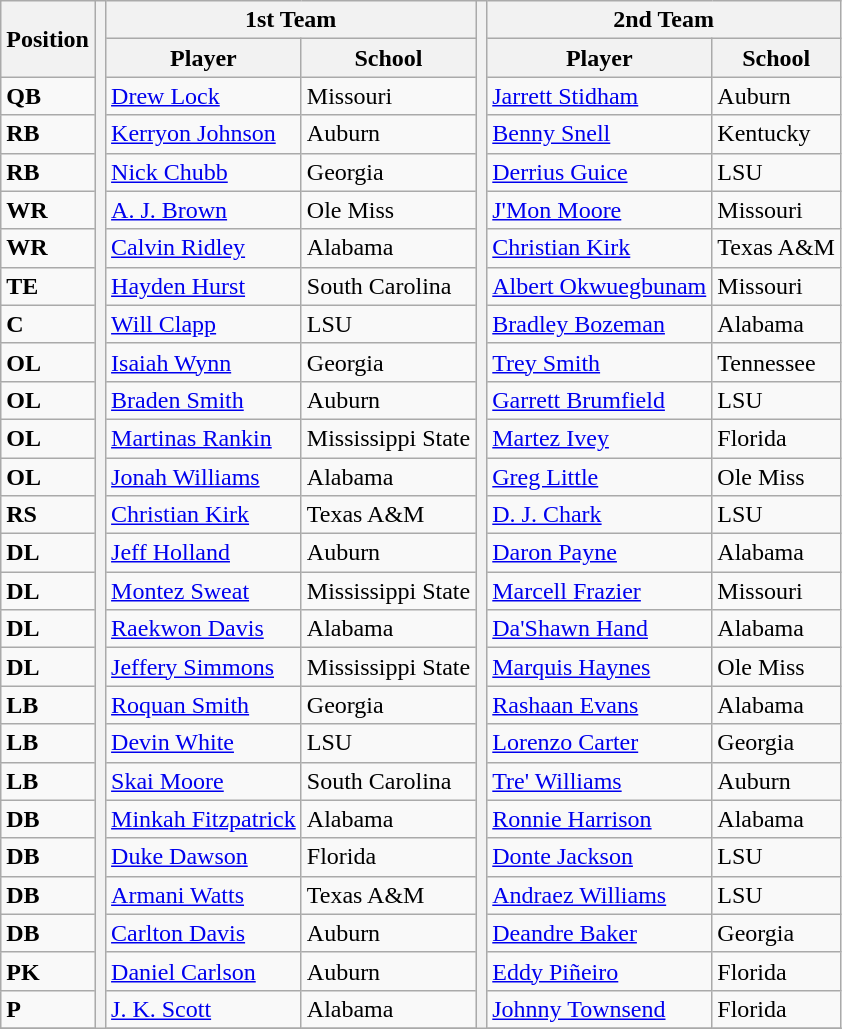<table class="wikitable" border="1">
<tr>
<th rowspan="2">Position</th>
<th rowspan="28"></th>
<th colspan="2">1st Team</th>
<th rowspan="28"></th>
<th colspan="2">2nd Team</th>
</tr>
<tr>
<th>Player</th>
<th>School</th>
<th>Player</th>
<th>School</th>
</tr>
<tr>
<td><strong>QB</strong></td>
<td><a href='#'>Drew Lock</a></td>
<td>Missouri</td>
<td><a href='#'>Jarrett Stidham</a></td>
<td>Auburn</td>
</tr>
<tr>
<td><strong>RB</strong></td>
<td><a href='#'>Kerryon Johnson</a></td>
<td>Auburn</td>
<td><a href='#'>Benny Snell</a></td>
<td>Kentucky</td>
</tr>
<tr>
<td><strong>RB</strong></td>
<td><a href='#'>Nick Chubb</a></td>
<td>Georgia</td>
<td><a href='#'>Derrius Guice</a></td>
<td>LSU</td>
</tr>
<tr>
<td><strong>WR</strong></td>
<td><a href='#'>A. J. Brown</a></td>
<td>Ole Miss</td>
<td><a href='#'>J'Mon Moore</a></td>
<td>Missouri</td>
</tr>
<tr>
<td><strong>WR</strong></td>
<td><a href='#'>Calvin Ridley</a></td>
<td>Alabama</td>
<td><a href='#'>Christian Kirk</a></td>
<td>Texas A&M</td>
</tr>
<tr>
<td><strong>TE</strong></td>
<td><a href='#'>Hayden Hurst</a></td>
<td>South Carolina</td>
<td><a href='#'>Albert Okwuegbunam</a></td>
<td>Missouri</td>
</tr>
<tr>
<td><strong>C</strong></td>
<td><a href='#'>Will Clapp</a></td>
<td>LSU</td>
<td><a href='#'>Bradley Bozeman</a></td>
<td>Alabama</td>
</tr>
<tr>
<td><strong>OL</strong></td>
<td><a href='#'>Isaiah Wynn</a></td>
<td>Georgia</td>
<td><a href='#'>Trey Smith</a></td>
<td>Tennessee</td>
</tr>
<tr>
<td><strong>OL</strong></td>
<td><a href='#'>Braden Smith</a></td>
<td>Auburn</td>
<td><a href='#'>Garrett Brumfield</a></td>
<td>LSU</td>
</tr>
<tr>
<td><strong>OL</strong></td>
<td><a href='#'>Martinas Rankin</a></td>
<td>Mississippi State</td>
<td><a href='#'>Martez Ivey</a></td>
<td>Florida</td>
</tr>
<tr>
<td><strong>OL</strong></td>
<td><a href='#'>Jonah Williams</a></td>
<td>Alabama</td>
<td><a href='#'>Greg Little</a></td>
<td>Ole Miss</td>
</tr>
<tr>
<td><strong>RS</strong></td>
<td><a href='#'>Christian Kirk</a></td>
<td>Texas A&M</td>
<td><a href='#'>D. J. Chark</a></td>
<td>LSU</td>
</tr>
<tr>
<td><strong>DL</strong></td>
<td><a href='#'>Jeff Holland</a></td>
<td>Auburn</td>
<td><a href='#'>Daron Payne</a></td>
<td>Alabama</td>
</tr>
<tr>
<td><strong>DL</strong></td>
<td><a href='#'>Montez Sweat</a></td>
<td>Mississippi State</td>
<td><a href='#'>Marcell Frazier</a></td>
<td>Missouri</td>
</tr>
<tr>
<td><strong>DL</strong></td>
<td><a href='#'>Raekwon Davis</a></td>
<td>Alabama</td>
<td><a href='#'>Da'Shawn Hand</a></td>
<td>Alabama</td>
</tr>
<tr>
<td><strong>DL</strong></td>
<td><a href='#'>Jeffery Simmons</a></td>
<td>Mississippi State</td>
<td><a href='#'>Marquis Haynes</a></td>
<td>Ole Miss</td>
</tr>
<tr>
<td><strong>LB</strong></td>
<td><a href='#'>Roquan Smith</a></td>
<td>Georgia</td>
<td><a href='#'>Rashaan Evans</a></td>
<td>Alabama</td>
</tr>
<tr>
<td><strong>LB</strong></td>
<td><a href='#'>Devin White</a></td>
<td>LSU</td>
<td><a href='#'>Lorenzo Carter</a></td>
<td>Georgia</td>
</tr>
<tr>
<td><strong>LB</strong></td>
<td><a href='#'>Skai Moore</a></td>
<td>South Carolina</td>
<td><a href='#'>Tre' Williams</a></td>
<td>Auburn</td>
</tr>
<tr>
<td><strong>DB</strong></td>
<td><a href='#'>Minkah Fitzpatrick</a></td>
<td>Alabama</td>
<td><a href='#'>Ronnie Harrison</a></td>
<td>Alabama</td>
</tr>
<tr>
<td><strong>DB</strong></td>
<td><a href='#'>Duke Dawson</a></td>
<td>Florida</td>
<td><a href='#'>Donte Jackson</a></td>
<td>LSU</td>
</tr>
<tr>
<td><strong>DB</strong></td>
<td><a href='#'>Armani Watts</a></td>
<td>Texas A&M</td>
<td><a href='#'>Andraez Williams</a></td>
<td>LSU</td>
</tr>
<tr>
<td><strong>DB</strong></td>
<td><a href='#'>Carlton Davis</a></td>
<td>Auburn</td>
<td><a href='#'>Deandre Baker</a></td>
<td>Georgia</td>
</tr>
<tr>
<td><strong>PK</strong></td>
<td><a href='#'>Daniel Carlson</a></td>
<td>Auburn</td>
<td><a href='#'>Eddy Piñeiro</a></td>
<td>Florida</td>
</tr>
<tr>
<td><strong>P</strong></td>
<td><a href='#'>J. K. Scott</a></td>
<td>Alabama</td>
<td><a href='#'>Johnny Townsend</a></td>
<td>Florida</td>
</tr>
<tr>
</tr>
</table>
